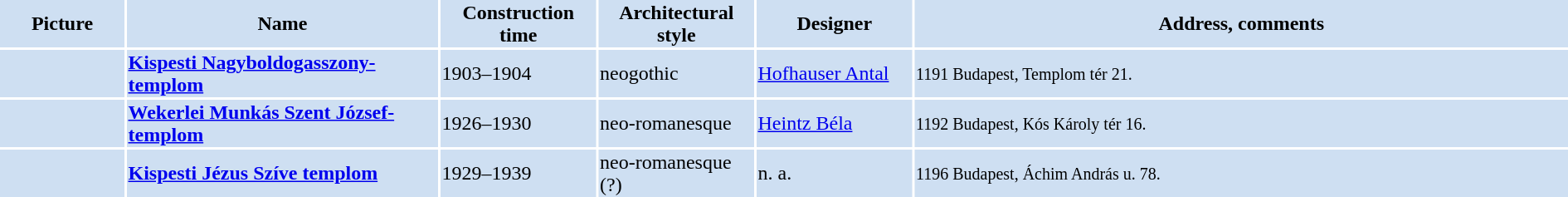<table width="100%">
<tr>
<th bgcolor="#CEDFF2" width="8%">Picture</th>
<th bgcolor="#CEDFF2" width="20%">Name</th>
<th bgcolor="#CEDFF2" width="10%">Construction time</th>
<th bgcolor="#CEDFF2" width="10%">Architectural style</th>
<th bgcolor="#CEDFF2" width="10%">Designer</th>
<th bgcolor="#CEDFF2" width="42%">Address, comments</th>
</tr>
<tr>
<td bgcolor="#CEDFF2"></td>
<td bgcolor="#CEDFF2"><strong><a href='#'>Kispesti Nagyboldogasszony-templom</a></strong></td>
<td bgcolor="#CEDFF2">1903–1904</td>
<td bgcolor="#CEDFF2">neogothic</td>
<td bgcolor="#CEDFF2"><a href='#'>Hofhauser Antal</a></td>
<td bgcolor="#CEDFF2"><small>1191 Budapest, Templom tér 21. </small></td>
</tr>
<tr>
<td bgcolor="#CEDFF2"></td>
<td bgcolor="#CEDFF2"><strong><a href='#'>Wekerlei Munkás Szent József-templom</a></strong></td>
<td bgcolor="#CEDFF2">1926–1930</td>
<td bgcolor="#CEDFF2">neo-romanesque</td>
<td bgcolor="#CEDFF2"><a href='#'>Heintz Béla</a></td>
<td bgcolor="#CEDFF2"><small>1192 Budapest, Kós Károly tér 16. </small></td>
</tr>
<tr>
<td bgcolor="#CEDFF2"></td>
<td bgcolor="#CEDFF2"><strong><a href='#'>Kispesti Jézus Szíve templom</a></strong></td>
<td bgcolor="#CEDFF2">1929–1939</td>
<td bgcolor="#CEDFF2">neo-romanesque (?)</td>
<td bgcolor="#CEDFF2">n. a.</td>
<td bgcolor="#CEDFF2"><small>1196 Budapest, Áchim András u. 78.  </small></td>
</tr>
</table>
